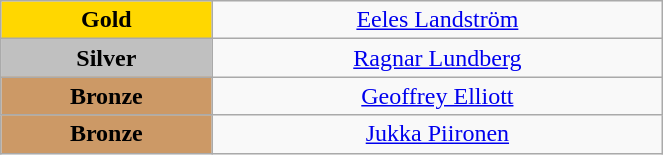<table class="wikitable" style="text-align:center; " width="35%">
<tr>
<td bgcolor="gold"><strong>Gold</strong></td>
<td><a href='#'>Eeles Landström</a><br>  <small><em></em></small></td>
</tr>
<tr>
<td bgcolor="silver"><strong>Silver</strong></td>
<td><a href='#'>Ragnar Lundberg</a><br>  <small><em></em></small></td>
</tr>
<tr>
<td bgcolor="CC9966"><strong>Bronze</strong></td>
<td><a href='#'>Geoffrey Elliott</a><br>  <small><em></em></small></td>
</tr>
<tr>
<td bgcolor="CC9966"><strong>Bronze</strong></td>
<td><a href='#'>Jukka Piironen</a><br>  <small><em></em></small></td>
</tr>
</table>
